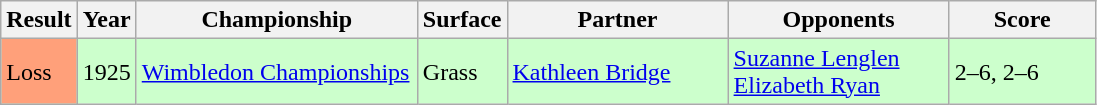<table class="sortable wikitable">
<tr>
<th style="width:40px">Result</th>
<th style="width:30px">Year</th>
<th style="width:180px">Championship</th>
<th style="width:50px">Surface</th>
<th style="width:140px">Partner</th>
<th style="width:140px">Opponents</th>
<th style="width:90px" class="unsortable">Score</th>
</tr>
<tr style="background:#cfc;">
<td style="background:#ffa07a;">Loss</td>
<td>1925</td>
<td><a href='#'>Wimbledon Championships</a></td>
<td>Grass</td>
<td> <a href='#'>Kathleen Bridge</a></td>
<td> <a href='#'>Suzanne Lenglen</a> <br>  <a href='#'>Elizabeth Ryan</a></td>
<td>2–6, 2–6</td>
</tr>
</table>
